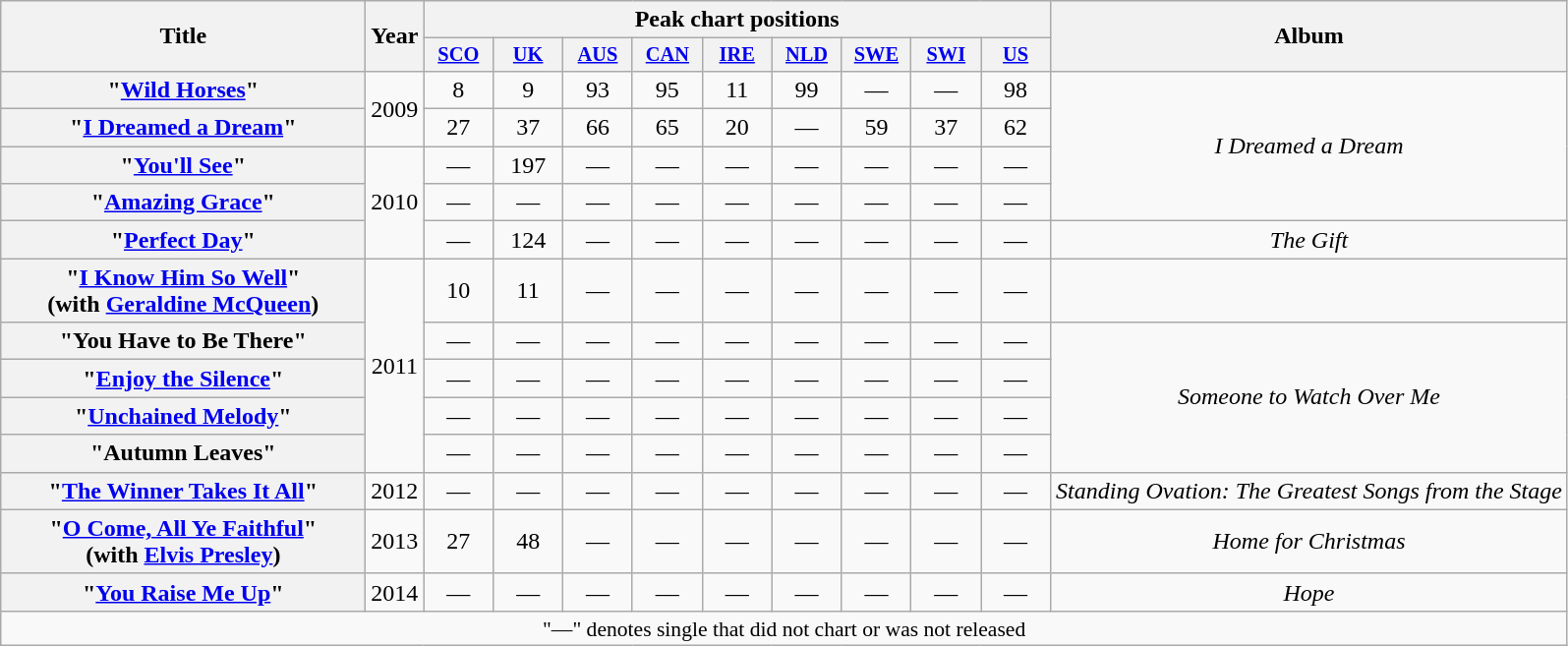<table class="wikitable plainrowheaders" style="text-align:center;">
<tr>
<th scope="col" rowspan="2" style="width:15em;">Title</th>
<th scope="col" rowspan="2" style="width:1em;">Year</th>
<th scope="col" colspan="9">Peak chart positions</th>
<th scope="col" rowspan="2">Album</th>
</tr>
<tr>
<th scope="col" style="width:3em;font-size:85%;"><a href='#'>SCO</a><br></th>
<th scope="col" style="width:3em;font-size:85%;"><a href='#'>UK</a><br></th>
<th scope="col" style="width:3em;font-size:85%;"><a href='#'>AUS</a><br></th>
<th scope="col" style="width:3em;font-size:85%;"><a href='#'>CAN</a><br></th>
<th scope="col" style="width:3em;font-size:85%;"><a href='#'>IRE</a><br></th>
<th scope="col" style="width:3em;font-size:85%;"><a href='#'>NLD</a><br></th>
<th scope="col" style="width:3em;font-size:85%;"><a href='#'>SWE</a><br></th>
<th scope="col" style="width:3em;font-size:85%;"><a href='#'>SWI</a><br></th>
<th scope="col" style="width:3em;font-size:85%;"><a href='#'>US</a><br></th>
</tr>
<tr>
<th scope="row">"<a href='#'>Wild Horses</a>"</th>
<td rowspan="2">2009</td>
<td>8</td>
<td>9</td>
<td>93</td>
<td>95</td>
<td>11</td>
<td>99</td>
<td>—</td>
<td>—</td>
<td>98</td>
<td rowspan="4"><em>I Dreamed a Dream</em></td>
</tr>
<tr>
<th scope="row">"<a href='#'>I Dreamed a Dream</a>"</th>
<td>27</td>
<td>37</td>
<td>66</td>
<td>65</td>
<td>20</td>
<td>—</td>
<td>59</td>
<td>37</td>
<td>62</td>
</tr>
<tr>
<th scope="row">"<a href='#'>You'll See</a>"</th>
<td rowspan="3">2010</td>
<td>—</td>
<td>197</td>
<td>—</td>
<td>—</td>
<td>—</td>
<td>—</td>
<td>—</td>
<td>—</td>
<td>—</td>
</tr>
<tr>
<th scope="row">"<a href='#'>Amazing Grace</a>"</th>
<td>—</td>
<td>—</td>
<td>—</td>
<td>—</td>
<td>—</td>
<td>—</td>
<td>—</td>
<td>—</td>
<td>—</td>
</tr>
<tr>
<th scope="row">"<a href='#'>Perfect Day</a>"</th>
<td>—</td>
<td>124</td>
<td>—</td>
<td>—</td>
<td>—</td>
<td>—</td>
<td>—</td>
<td>—</td>
<td>—</td>
<td><em>The Gift</em></td>
</tr>
<tr>
<th scope="row">"<a href='#'>I Know Him So Well</a>"<br><span>(with <a href='#'>Geraldine McQueen</a>)</span></th>
<td rowspan="5">2011</td>
<td>10</td>
<td>11</td>
<td>—</td>
<td>—</td>
<td>—</td>
<td>—</td>
<td>—</td>
<td>—</td>
<td>—</td>
<td></td>
</tr>
<tr>
<th scope="row">"You Have to Be There"</th>
<td>—</td>
<td>—</td>
<td>—</td>
<td>—</td>
<td>—</td>
<td>—</td>
<td>—</td>
<td>—</td>
<td>—</td>
<td rowspan="4"><em>Someone to Watch Over Me</em></td>
</tr>
<tr>
<th scope="row">"<a href='#'>Enjoy the Silence</a>"</th>
<td>—</td>
<td>—</td>
<td>—</td>
<td>—</td>
<td>—</td>
<td>—</td>
<td>—</td>
<td>—</td>
<td>—</td>
</tr>
<tr>
<th scope="row">"<a href='#'>Unchained Melody</a>"</th>
<td>—</td>
<td>—</td>
<td>—</td>
<td>—</td>
<td>—</td>
<td>—</td>
<td>—</td>
<td>—</td>
<td>—</td>
</tr>
<tr>
<th scope="row">"Autumn Leaves"</th>
<td>—</td>
<td>—</td>
<td>—</td>
<td>—</td>
<td>—</td>
<td>—</td>
<td>—</td>
<td>—</td>
<td>—</td>
</tr>
<tr>
<th scope="row">"<a href='#'>The Winner Takes It All</a>"</th>
<td>2012</td>
<td>—</td>
<td>—</td>
<td>—</td>
<td>—</td>
<td>—</td>
<td>—</td>
<td>—</td>
<td>—</td>
<td>—</td>
<td><em>Standing Ovation: The Greatest Songs from the Stage</em></td>
</tr>
<tr>
<th scope="row">"<a href='#'>O Come, All Ye Faithful</a>"<br><span>(with <a href='#'>Elvis Presley</a>)</span></th>
<td>2013</td>
<td>27</td>
<td>48</td>
<td>—</td>
<td>—</td>
<td>—</td>
<td>—</td>
<td>—</td>
<td>—</td>
<td>—</td>
<td><em>Home for Christmas</em></td>
</tr>
<tr>
<th scope="row">"<a href='#'>You Raise Me Up</a>"</th>
<td>2014</td>
<td>—</td>
<td>—</td>
<td>—</td>
<td>—</td>
<td>—</td>
<td>—</td>
<td>—</td>
<td>—</td>
<td>—</td>
<td><em>Hope</em></td>
</tr>
<tr>
<td colspan="14" style="font-size:90%">"—" denotes single that did not chart or was not released</td>
</tr>
</table>
